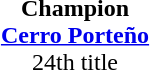<table cellspacing=0 width=100%>
<tr>
<td align="center"></td>
</tr>
<tr>
<td align=center><strong>Champion<br><a href='#'>Cerro Porteño</a></strong><br>24th title</td>
</tr>
</table>
